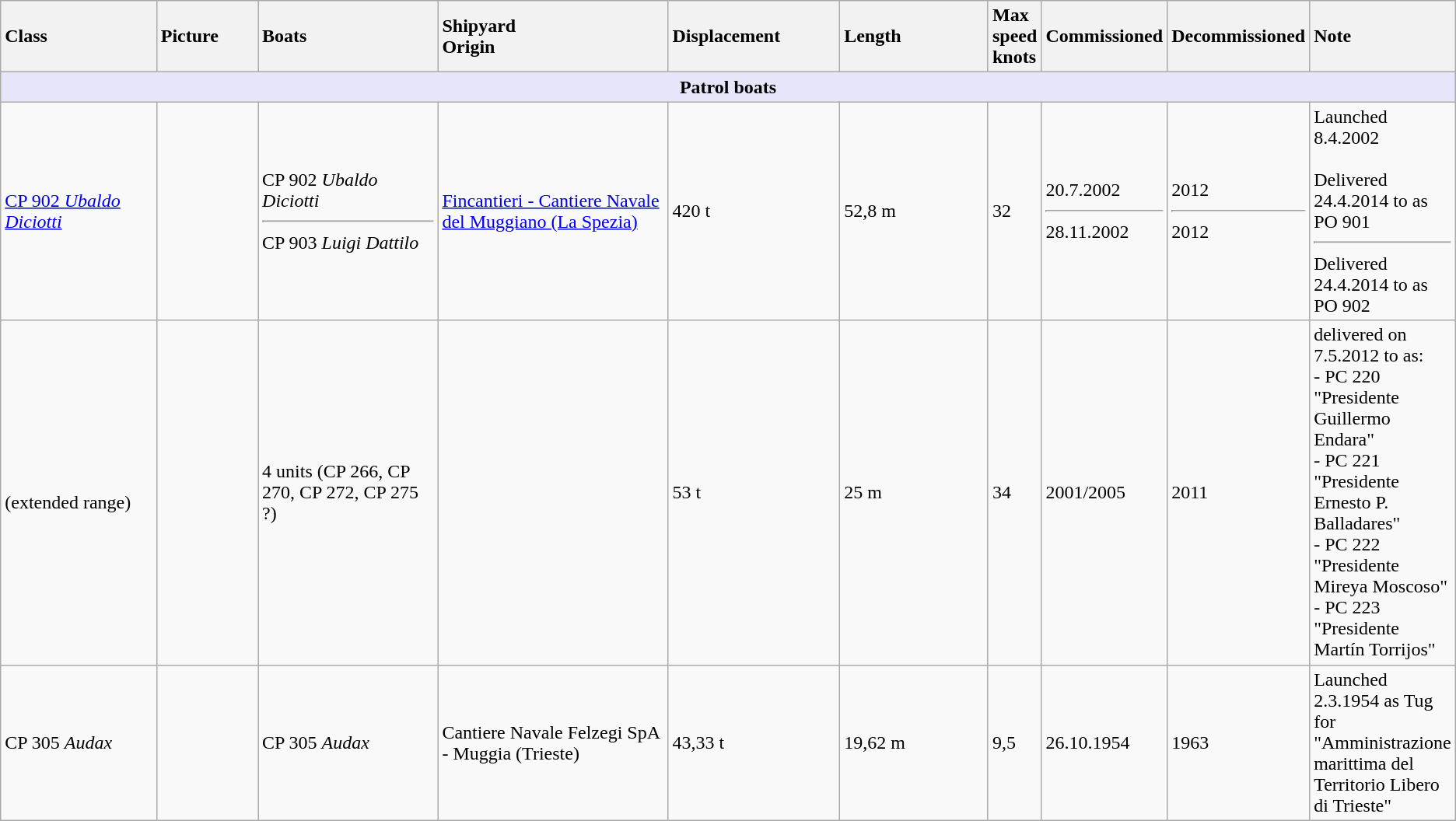<table class="wikitable">
<tr>
<th style="text-align:left; width:15%;">Class</th>
<th style="text-align:left; width:9%;">Picture</th>
<th style="text-align:left; width:19%;">Boats<br></th>
<th style="text-align:left; width:24%;">Shipyard<br>Origin</th>
<th style="text-align:left; width:15%;">Displacement<br></th>
<th style="text-align:left; width:15%;">Length<br></th>
<th style="text-align:left; width:15%;">Max<br>speed<br>knots</th>
<th style="text-align:left; width:20%;">Commissioned<br></th>
<th style="text-align:left; width:20%;">Decommissioned<br></th>
<th style="text-align:left; width:20%;">Note</th>
</tr>
<tr>
<th colspan="10" style="background: lavender;">Patrol boats</th>
</tr>
<tr>
<td><a href='#'>CP 902 <em>Ubaldo Diciotti</em></a></td>
<td></td>
<td>CP 902 <em>Ubaldo Diciotti</em><hr>CP 903 <em>Luigi Dattilo</em></td>
<td><a href='#'>Fincantieri - Cantiere Navale del Muggiano (La Spezia)</a><br></td>
<td>420 t</td>
<td>52,8 m</td>
<td>32</td>
<td>20.7.2002<hr>28.11.2002</td>
<td>2012<hr>2012</td>
<td>Launched 8.4.2002<br><br>Delivered 24.4.2014 to  as PO 901<hr>Delivered 24.4.2014 to  as PO 902</td>
</tr>
<tr>
<td><br>(extended range) </td>
<td></td>
<td>4 units (CP 266, CP 270, CP 272, CP 275 ?)</td>
<td><br></td>
<td>53 t</td>
<td>25 m</td>
<td>34</td>
<td>2001/2005</td>
<td>2011</td>
<td>delivered on 7.5.2012 to  as:<br>- PC 220 "Presidente Guillermo Endara"<br>- PC 221 "Presidente Ernesto P. Balladares"<br>- PC 222 "Presidente Mireya Moscoso"<br>- PC 223 "Presidente Martín Torrijos" </td>
</tr>
<tr>
<td>CP 305 <em>Audax</em></td>
<td></td>
<td>CP 305 <em>Audax</em> </td>
<td>Cantiere Navale Felzegi SpA - Muggia (Trieste)<br></td>
<td>43,33 t</td>
<td>19,62 m</td>
<td>9,5</td>
<td>26.10.1954</td>
<td>1963</td>
<td>Launched 2.3.1954 as Tug for "Amministrazione marittima del Territorio Libero di Trieste"</td>
</tr>
</table>
